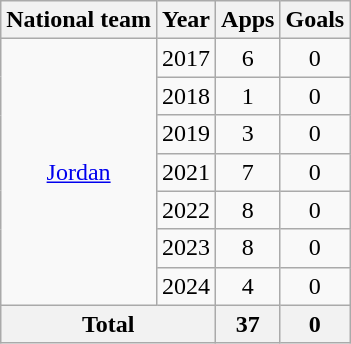<table class="wikitable" style="text-align: center;">
<tr>
<th>National team</th>
<th>Year</th>
<th>Apps</th>
<th>Goals</th>
</tr>
<tr>
<td rowspan="7"><a href='#'>Jordan</a></td>
<td>2017</td>
<td>6</td>
<td>0</td>
</tr>
<tr>
<td>2018</td>
<td>1</td>
<td>0</td>
</tr>
<tr>
<td>2019</td>
<td>3</td>
<td>0</td>
</tr>
<tr>
<td>2021</td>
<td>7</td>
<td>0</td>
</tr>
<tr>
<td>2022</td>
<td>8</td>
<td>0</td>
</tr>
<tr>
<td>2023</td>
<td>8</td>
<td>0</td>
</tr>
<tr>
<td>2024</td>
<td>4</td>
<td>0</td>
</tr>
<tr>
<th colspan="2">Total</th>
<th>37</th>
<th>0</th>
</tr>
</table>
